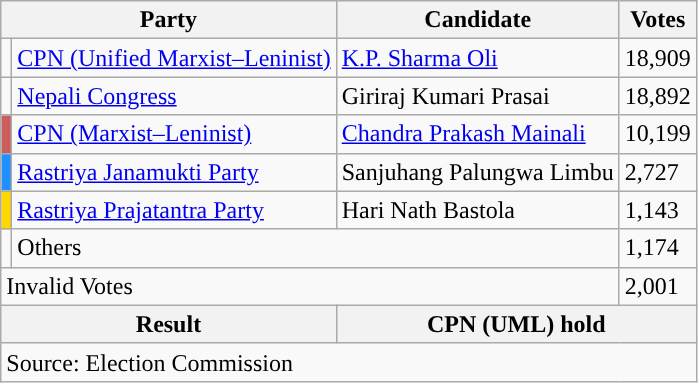<table class="wikitable">
<tr>
<th colspan="2">Party</th>
<th>Candidate</th>
<th>Votes</th>
</tr>
<tr>
<td style="background-color:"></td>
<td><a href='#'>CPN (Unified Marxist–Leninist)</a></td>
<td><a href='#'>K.P. Sharma Oli</a></td>
<td>18,909</td>
</tr>
<tr>
<td style="background-color:"></td>
<td><a href='#'>Nepali Congress</a></td>
<td>Giriraj Kumari Prasai</td>
<td>18,892</td>
</tr>
<tr>
<td style="background-color:indianred"></td>
<td><a href='#'>CPN (Marxist–Leninist)</a></td>
<td><a href='#'>Chandra Prakash Mainali</a></td>
<td>10,199</td>
</tr>
<tr>
<td style="background-color:dodgerblue"></td>
<td><a href='#'>Rastriya Janamukti Party</a></td>
<td>Sanjuhang Palungwa Limbu</td>
<td>2,727</td>
</tr>
<tr>
<td style="background-color:gold"></td>
<td><a href='#'>Rastriya Prajatantra Party</a></td>
<td>Hari Nath Bastola</td>
<td>1,143</td>
</tr>
<tr>
<td></td>
<td colspan="2">Others</td>
<td>1,174</td>
</tr>
<tr>
<td colspan="3">Invalid Votes</td>
<td>2,001</td>
</tr>
<tr>
<th colspan="2">Result</th>
<th colspan="2">CPN (UML) hold</th>
</tr>
<tr>
<td colspan="4">Source: Election Commission</td>
</tr>
</table>
